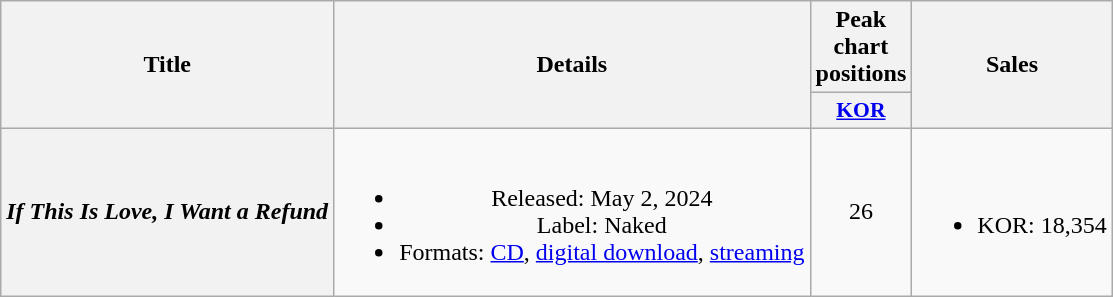<table class="wikitable plainrowheaders" style="text-align:center">
<tr>
<th scope="col" rowspan="2">Title</th>
<th scope="col" rowspan="2">Details</th>
<th scope="col">Peak chart positions</th>
<th scope="col" rowspan="2">Sales</th>
</tr>
<tr>
<th scope="col" style="font-size:90%; width:2.5em"><a href='#'>KOR</a><br></th>
</tr>
<tr>
<th scope="row"><em>If This Is Love, I Want a Refund</em></th>
<td><br><ul><li>Released: May 2, 2024</li><li>Label: Naked</li><li>Formats: <a href='#'>CD</a>, <a href='#'>digital download</a>, <a href='#'>streaming</a></li></ul></td>
<td>26</td>
<td><br><ul><li>KOR: 18,354</li></ul></td>
</tr>
</table>
